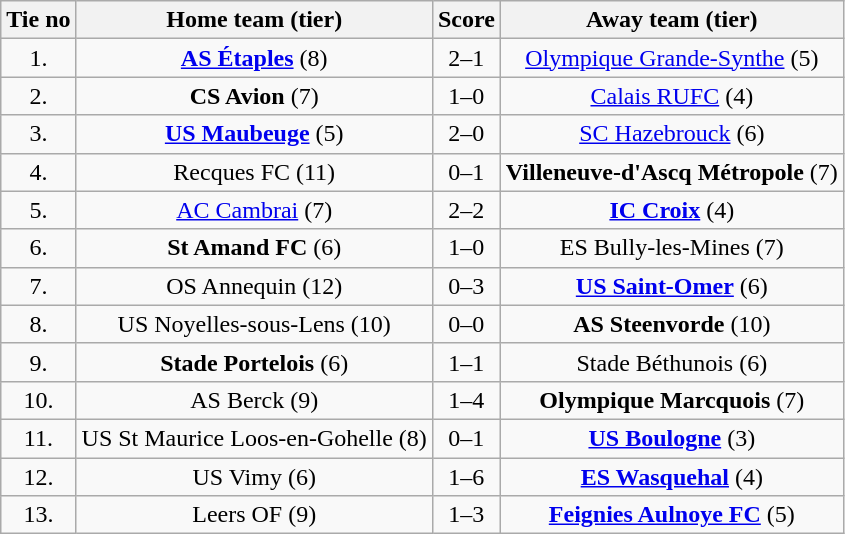<table class="wikitable" style="text-align: center">
<tr>
<th>Tie no</th>
<th>Home team (tier)</th>
<th>Score</th>
<th>Away team (tier)</th>
</tr>
<tr>
<td>1.</td>
<td><strong><a href='#'>AS Étaples</a></strong> (8)</td>
<td>2–1</td>
<td><a href='#'>Olympique Grande-Synthe</a> (5)</td>
</tr>
<tr>
<td>2.</td>
<td><strong>CS Avion</strong> (7)</td>
<td>1–0</td>
<td><a href='#'>Calais RUFC</a> (4)</td>
</tr>
<tr>
<td>3.</td>
<td><strong><a href='#'>US Maubeuge</a></strong> (5)</td>
<td>2–0</td>
<td><a href='#'>SC Hazebrouck</a> (6)</td>
</tr>
<tr>
<td>4.</td>
<td>Recques FC (11)</td>
<td>0–1</td>
<td><strong>Villeneuve-d'Ascq Métropole</strong> (7)</td>
</tr>
<tr>
<td>5.</td>
<td><a href='#'>AC Cambrai</a> (7)</td>
<td>2–2 </td>
<td><strong><a href='#'>IC Croix</a></strong> (4)</td>
</tr>
<tr>
<td>6.</td>
<td><strong>St Amand FC</strong> (6)</td>
<td>1–0</td>
<td>ES Bully-les-Mines (7)</td>
</tr>
<tr>
<td>7.</td>
<td>OS Annequin (12)</td>
<td>0–3</td>
<td><strong><a href='#'>US Saint-Omer</a></strong> (6)</td>
</tr>
<tr>
<td>8.</td>
<td>US Noyelles-sous-Lens (10)</td>
<td>0–0 </td>
<td><strong>AS Steenvorde</strong> (10)</td>
</tr>
<tr>
<td>9.</td>
<td><strong>Stade Portelois</strong> (6)</td>
<td>1–1 </td>
<td>Stade Béthunois (6)</td>
</tr>
<tr>
<td>10.</td>
<td>AS Berck (9)</td>
<td>1–4</td>
<td><strong>Olympique Marcquois</strong> (7)</td>
</tr>
<tr>
<td>11.</td>
<td>US St Maurice Loos-en-Gohelle (8)</td>
<td>0–1</td>
<td><strong><a href='#'>US Boulogne</a></strong> (3)</td>
</tr>
<tr>
<td>12.</td>
<td>US Vimy (6)</td>
<td>1–6</td>
<td><strong><a href='#'>ES Wasquehal</a></strong> (4)</td>
</tr>
<tr>
<td>13.</td>
<td>Leers OF (9)</td>
<td>1–3</td>
<td><strong><a href='#'>Feignies Aulnoye FC</a></strong> (5)</td>
</tr>
</table>
